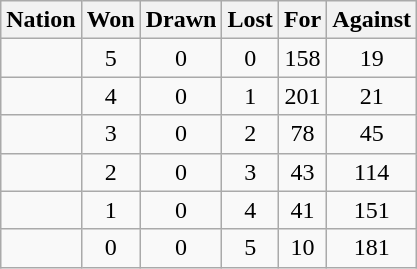<table class="wikitable" style="text-align: center;">
<tr>
<th>Nation</th>
<th>Won</th>
<th>Drawn</th>
<th>Lost</th>
<th>For</th>
<th>Against</th>
</tr>
<tr>
<td align="left"></td>
<td>5</td>
<td>0</td>
<td>0</td>
<td>158</td>
<td>19</td>
</tr>
<tr>
<td align="left"></td>
<td>4</td>
<td>0</td>
<td>1</td>
<td>201</td>
<td>21</td>
</tr>
<tr>
<td align="left"></td>
<td>3</td>
<td>0</td>
<td>2</td>
<td>78</td>
<td>45</td>
</tr>
<tr>
<td align="left"></td>
<td>2</td>
<td>0</td>
<td>3</td>
<td>43</td>
<td>114</td>
</tr>
<tr>
<td align="left"></td>
<td>1</td>
<td>0</td>
<td>4</td>
<td>41</td>
<td>151</td>
</tr>
<tr>
<td align="left"></td>
<td>0</td>
<td>0</td>
<td>5</td>
<td>10</td>
<td>181</td>
</tr>
</table>
